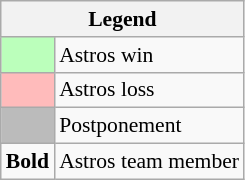<table class="wikitable" style="font-size:90%">
<tr>
<th colspan="2">Legend</th>
</tr>
<tr>
<td bgcolor="#bfb"> </td>
<td>Astros win</td>
</tr>
<tr>
<td bgcolor="#fbb"> </td>
<td>Astros loss</td>
</tr>
<tr>
<td bgcolor="#bbb"> </td>
<td>Postponement</td>
</tr>
<tr>
<td><strong>Bold</strong></td>
<td>Astros team member</td>
</tr>
</table>
